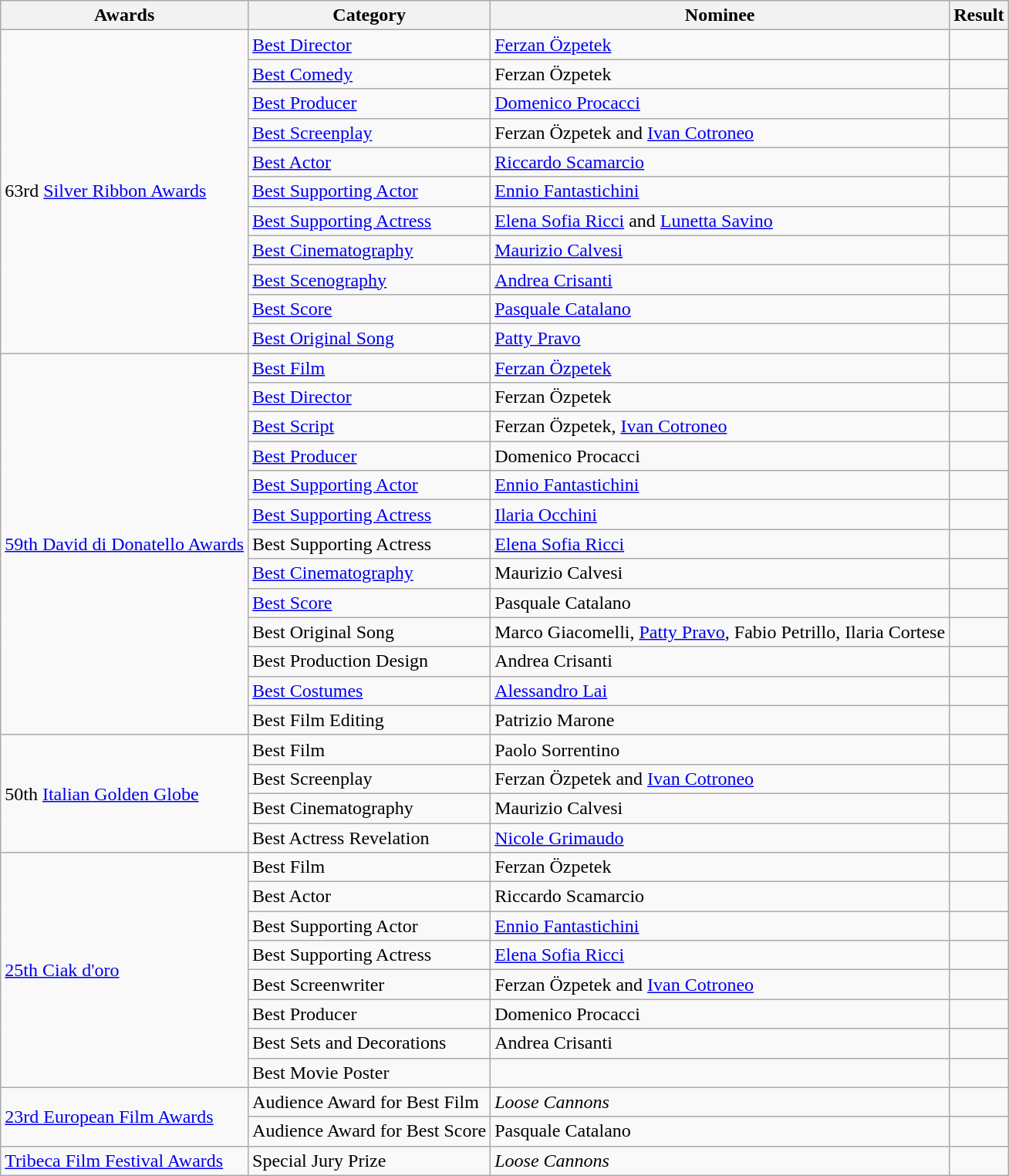<table class="wikitable sortable">
<tr>
<th>Awards</th>
<th>Category</th>
<th>Nominee</th>
<th>Result</th>
</tr>
<tr>
<td rowspan="11">63rd <a href='#'>Silver Ribbon Awards</a></td>
<td><a href='#'>Best Director</a></td>
<td><a href='#'>Ferzan Özpetek</a></td>
<td></td>
</tr>
<tr>
<td><a href='#'>Best Comedy</a></td>
<td>Ferzan Özpetek</td>
<td></td>
</tr>
<tr>
<td><a href='#'>Best Producer</a></td>
<td><a href='#'>Domenico Procacci</a></td>
<td></td>
</tr>
<tr>
<td><a href='#'>Best Screenplay</a></td>
<td>Ferzan Özpetek and <a href='#'>Ivan Cotroneo</a></td>
<td></td>
</tr>
<tr>
<td><a href='#'>Best Actor</a></td>
<td><a href='#'>Riccardo Scamarcio</a></td>
<td></td>
</tr>
<tr>
<td><a href='#'>Best Supporting Actor</a></td>
<td><a href='#'>Ennio Fantastichini</a></td>
<td></td>
</tr>
<tr>
<td><a href='#'>Best Supporting Actress</a></td>
<td><a href='#'>Elena Sofia Ricci</a> and <a href='#'>Lunetta Savino</a></td>
<td></td>
</tr>
<tr>
<td><a href='#'>Best Cinematography</a></td>
<td><a href='#'>Maurizio Calvesi</a></td>
<td></td>
</tr>
<tr>
<td><a href='#'>Best Scenography</a></td>
<td><a href='#'>Andrea Crisanti</a></td>
<td></td>
</tr>
<tr>
<td><a href='#'>Best Score</a></td>
<td><a href='#'>Pasquale Catalano</a></td>
<td></td>
</tr>
<tr>
<td><a href='#'>Best Original Song</a></td>
<td><a href='#'>Patty Pravo</a></td>
<td></td>
</tr>
<tr>
<td rowspan="13"><a href='#'>59th David di Donatello Awards</a></td>
<td><a href='#'>Best Film</a></td>
<td><a href='#'>Ferzan Özpetek</a></td>
<td></td>
</tr>
<tr>
<td><a href='#'>Best Director</a></td>
<td>Ferzan Özpetek</td>
<td></td>
</tr>
<tr>
<td><a href='#'>Best Script</a></td>
<td>Ferzan Özpetek, <a href='#'>Ivan Cotroneo</a></td>
<td></td>
</tr>
<tr>
<td><a href='#'>Best Producer</a></td>
<td>Domenico Procacci</td>
<td></td>
</tr>
<tr>
<td><a href='#'>Best Supporting Actor</a></td>
<td><a href='#'>Ennio Fantastichini</a></td>
<td></td>
</tr>
<tr>
<td><a href='#'>Best Supporting Actress</a></td>
<td><a href='#'>Ilaria Occhini</a></td>
<td></td>
</tr>
<tr>
<td>Best Supporting Actress</td>
<td><a href='#'>Elena Sofia Ricci</a></td>
<td></td>
</tr>
<tr>
<td><a href='#'>Best Cinematography</a></td>
<td>Maurizio Calvesi</td>
<td></td>
</tr>
<tr>
<td><a href='#'>Best Score</a></td>
<td>Pasquale Catalano</td>
<td></td>
</tr>
<tr>
<td>Best Original Song</td>
<td>Marco Giacomelli, <a href='#'>Patty Pravo</a>, Fabio Petrillo, Ilaria Cortese</td>
<td></td>
</tr>
<tr>
<td>Best Production Design</td>
<td>Andrea Crisanti</td>
<td></td>
</tr>
<tr>
<td><a href='#'>Best Costumes</a></td>
<td><a href='#'>Alessandro Lai</a></td>
<td></td>
</tr>
<tr>
<td>Best Film Editing</td>
<td>Patrizio Marone</td>
<td></td>
</tr>
<tr>
<td rowspan="4">50th <a href='#'>Italian Golden Globe</a></td>
<td>Best Film</td>
<td>Paolo Sorrentino</td>
<td></td>
</tr>
<tr>
<td>Best Screenplay</td>
<td>Ferzan Özpetek and <a href='#'>Ivan Cotroneo</a></td>
<td></td>
</tr>
<tr>
<td>Best Cinematography</td>
<td>Maurizio Calvesi</td>
<td></td>
</tr>
<tr>
<td>Best Actress Revelation</td>
<td><a href='#'>Nicole Grimaudo</a></td>
<td></td>
</tr>
<tr>
<td rowspan="8"><a href='#'>25th Ciak d'oro</a></td>
<td>Best Film</td>
<td>Ferzan Özpetek</td>
<td></td>
</tr>
<tr>
<td>Best Actor</td>
<td>Riccardo Scamarcio</td>
<td></td>
</tr>
<tr>
<td>Best Supporting Actor</td>
<td><a href='#'>Ennio Fantastichini</a></td>
<td></td>
</tr>
<tr>
<td>Best Supporting Actress</td>
<td><a href='#'>Elena Sofia Ricci</a></td>
<td></td>
</tr>
<tr>
<td>Best Screenwriter</td>
<td>Ferzan Özpetek and <a href='#'>Ivan Cotroneo</a></td>
<td></td>
</tr>
<tr>
<td>Best Producer</td>
<td>Domenico Procacci</td>
<td></td>
</tr>
<tr>
<td>Best Sets and Decorations</td>
<td>Andrea Crisanti</td>
<td></td>
</tr>
<tr>
<td>Best Movie Poster</td>
<td></td>
<td></td>
</tr>
<tr>
<td rowspan="2"><a href='#'>23rd European Film Awards</a></td>
<td>Audience Award for Best Film</td>
<td><em>Loose Cannons</em></td>
<td></td>
</tr>
<tr>
<td>Audience Award for Best Score</td>
<td>Pasquale Catalano</td>
<td></td>
</tr>
<tr>
<td><a href='#'>Tribeca Film Festival Awards</a></td>
<td>Special Jury Prize</td>
<td><em>Loose Cannons</em></td>
<td></td>
</tr>
</table>
